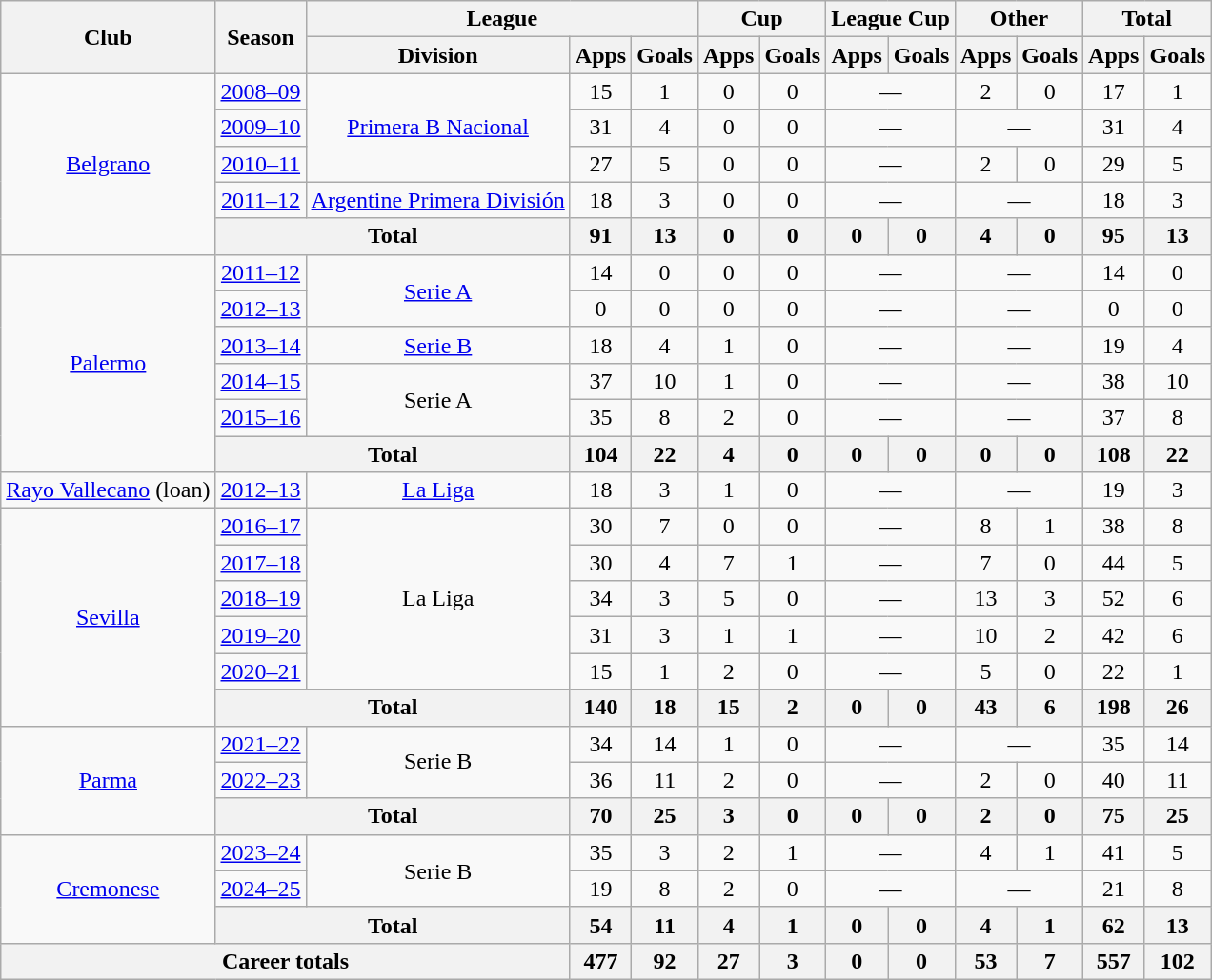<table class="wikitable" style="text-align:center">
<tr>
<th rowspan="2">Club</th>
<th rowspan="2">Season</th>
<th colspan="3">League</th>
<th colspan="2">Cup</th>
<th colspan="2">League Cup</th>
<th colspan="2">Other</th>
<th colspan="2">Total</th>
</tr>
<tr>
<th>Division</th>
<th>Apps</th>
<th>Goals</th>
<th>Apps</th>
<th>Goals</th>
<th>Apps</th>
<th>Goals</th>
<th>Apps</th>
<th>Goals</th>
<th>Apps</th>
<th>Goals</th>
</tr>
<tr>
<td rowspan="5"><a href='#'>Belgrano</a></td>
<td><a href='#'>2008–09</a></td>
<td rowspan="3"><a href='#'>Primera B Nacional</a></td>
<td>15</td>
<td>1</td>
<td>0</td>
<td>0</td>
<td colspan="2">—</td>
<td>2</td>
<td>0</td>
<td>17</td>
<td>1</td>
</tr>
<tr>
<td><a href='#'>2009–10</a></td>
<td>31</td>
<td>4</td>
<td>0</td>
<td>0</td>
<td colspan="2">—</td>
<td colspan="2">—</td>
<td>31</td>
<td>4</td>
</tr>
<tr>
<td><a href='#'>2010–11</a></td>
<td>27</td>
<td>5</td>
<td>0</td>
<td>0</td>
<td colspan="2">—</td>
<td>2</td>
<td>0</td>
<td>29</td>
<td>5</td>
</tr>
<tr>
<td><a href='#'>2011–12</a></td>
<td><a href='#'>Argentine Primera División</a></td>
<td>18</td>
<td>3</td>
<td>0</td>
<td>0</td>
<td colspan="2">—</td>
<td colspan="2">—</td>
<td>18</td>
<td>3</td>
</tr>
<tr>
<th colspan="2">Total</th>
<th>91</th>
<th>13</th>
<th>0</th>
<th>0</th>
<th>0</th>
<th>0</th>
<th>4</th>
<th>0</th>
<th>95</th>
<th>13</th>
</tr>
<tr>
<td rowspan="6"><a href='#'>Palermo</a></td>
<td><a href='#'>2011–12</a></td>
<td rowspan="2"><a href='#'>Serie A</a></td>
<td>14</td>
<td>0</td>
<td>0</td>
<td>0</td>
<td colspan="2">—</td>
<td colspan="2">—</td>
<td>14</td>
<td>0</td>
</tr>
<tr>
<td><a href='#'>2012–13</a></td>
<td>0</td>
<td>0</td>
<td>0</td>
<td>0</td>
<td colspan="2">—</td>
<td colspan="2">—</td>
<td>0</td>
<td>0</td>
</tr>
<tr>
<td><a href='#'>2013–14</a></td>
<td><a href='#'>Serie B</a></td>
<td>18</td>
<td>4</td>
<td>1</td>
<td>0</td>
<td colspan="2">—</td>
<td colspan="2">—</td>
<td>19</td>
<td>4</td>
</tr>
<tr>
<td><a href='#'>2014–15</a></td>
<td rowspan="2">Serie A</td>
<td>37</td>
<td>10</td>
<td>1</td>
<td>0</td>
<td colspan="2">—</td>
<td colspan="2">—</td>
<td>38</td>
<td>10</td>
</tr>
<tr>
<td><a href='#'>2015–16</a></td>
<td>35</td>
<td>8</td>
<td>2</td>
<td>0</td>
<td colspan="2">—</td>
<td colspan="2">—</td>
<td>37</td>
<td>8</td>
</tr>
<tr>
<th colspan="2">Total</th>
<th>104</th>
<th>22</th>
<th>4</th>
<th>0</th>
<th>0</th>
<th>0</th>
<th>0</th>
<th>0</th>
<th>108</th>
<th>22</th>
</tr>
<tr>
<td><a href='#'>Rayo Vallecano</a> (loan)</td>
<td><a href='#'>2012–13</a></td>
<td><a href='#'>La Liga</a></td>
<td>18</td>
<td>3</td>
<td>1</td>
<td>0</td>
<td colspan="2">—</td>
<td colspan="2">—</td>
<td>19</td>
<td>3</td>
</tr>
<tr>
<td rowspan="6"><a href='#'>Sevilla</a></td>
<td><a href='#'>2016–17</a></td>
<td rowspan="5">La Liga</td>
<td>30</td>
<td>7</td>
<td>0</td>
<td>0</td>
<td colspan="2">—</td>
<td>8</td>
<td>1</td>
<td>38</td>
<td>8</td>
</tr>
<tr>
<td><a href='#'>2017–18</a></td>
<td>30</td>
<td>4</td>
<td>7</td>
<td>1</td>
<td colspan="2">—</td>
<td>7</td>
<td>0</td>
<td>44</td>
<td>5</td>
</tr>
<tr>
<td><a href='#'>2018–19</a></td>
<td>34</td>
<td>3</td>
<td>5</td>
<td>0</td>
<td colspan="2">—</td>
<td>13</td>
<td>3</td>
<td>52</td>
<td>6</td>
</tr>
<tr>
<td><a href='#'>2019–20</a></td>
<td>31</td>
<td>3</td>
<td>1</td>
<td>1</td>
<td colspan="2">—</td>
<td>10</td>
<td>2</td>
<td>42</td>
<td>6</td>
</tr>
<tr>
<td><a href='#'>2020–21</a></td>
<td>15</td>
<td>1</td>
<td>2</td>
<td>0</td>
<td colspan="2">—</td>
<td>5</td>
<td>0</td>
<td>22</td>
<td>1</td>
</tr>
<tr>
<th colspan="2">Total</th>
<th>140</th>
<th>18</th>
<th>15</th>
<th>2</th>
<th>0</th>
<th>0</th>
<th>43</th>
<th>6</th>
<th>198</th>
<th>26</th>
</tr>
<tr>
<td rowspan="3"><a href='#'>Parma</a></td>
<td><a href='#'>2021–22</a></td>
<td rowspan="2">Serie B</td>
<td>34</td>
<td>14</td>
<td>1</td>
<td>0</td>
<td colspan="2">—</td>
<td colspan="2">—</td>
<td>35</td>
<td>14</td>
</tr>
<tr>
<td><a href='#'>2022–23</a></td>
<td>36</td>
<td>11</td>
<td>2</td>
<td>0</td>
<td colspan="2">—</td>
<td>2</td>
<td>0</td>
<td>40</td>
<td>11</td>
</tr>
<tr>
<th colspan="2">Total</th>
<th>70</th>
<th>25</th>
<th>3</th>
<th>0</th>
<th>0</th>
<th>0</th>
<th>2</th>
<th>0</th>
<th>75</th>
<th>25</th>
</tr>
<tr>
<td rowspan="3"><a href='#'>Cremonese</a></td>
<td><a href='#'>2023–24</a></td>
<td rowspan="2">Serie B</td>
<td>35</td>
<td>3</td>
<td>2</td>
<td>1</td>
<td colspan="2">—</td>
<td>4</td>
<td>1</td>
<td>41</td>
<td>5</td>
</tr>
<tr>
<td><a href='#'>2024–25</a></td>
<td>19</td>
<td>8</td>
<td>2</td>
<td>0</td>
<td colspan="2">—</td>
<td colspan="2">—</td>
<td>21</td>
<td>8</td>
</tr>
<tr>
<th colspan="2">Total</th>
<th>54</th>
<th>11</th>
<th>4</th>
<th>1</th>
<th>0</th>
<th>0</th>
<th>4</th>
<th>1</th>
<th>62</th>
<th>13</th>
</tr>
<tr>
<th colspan="3">Career totals</th>
<th>477</th>
<th>92</th>
<th>27</th>
<th>3</th>
<th>0</th>
<th>0</th>
<th>53</th>
<th>7</th>
<th>557</th>
<th>102</th>
</tr>
</table>
